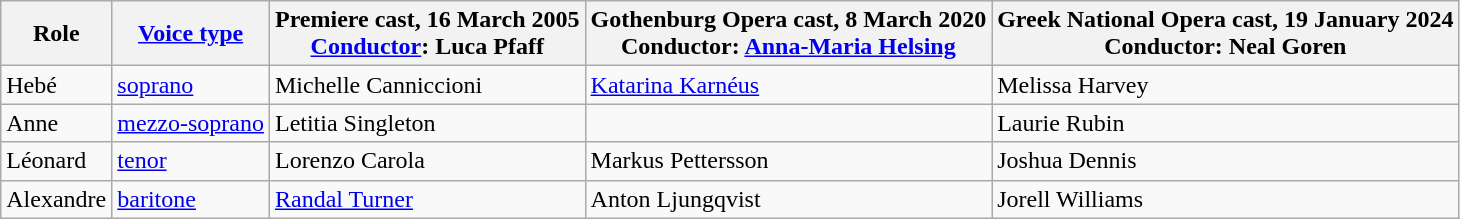<table class="wikitable">
<tr>
<th>Role</th>
<th><a href='#'>Voice type</a></th>
<th>Premiere cast, 16 March 2005<br><a href='#'>Conductor</a>: Luca Pfaff</th>
<th>Gothenburg Opera cast, 8 March 2020<br>Conductor: <a href='#'>Anna-Maria Helsing</a></th>
<th>Greek National Opera cast, 19 January 2024<br>Conductor: Neal Goren</th>
</tr>
<tr>
<td>Hebé</td>
<td><a href='#'>soprano</a></td>
<td>Michelle Canniccioni</td>
<td><a href='#'>Katarina Karnéus</a></td>
<td>Melissa Harvey</td>
</tr>
<tr>
<td>Anne</td>
<td><a href='#'>mezzo-soprano</a></td>
<td>Letitia Singleton</td>
<td></td>
<td>Laurie Rubin</td>
</tr>
<tr>
<td>Léonard</td>
<td><a href='#'>tenor</a></td>
<td>Lorenzo Carola</td>
<td>Markus Pettersson</td>
<td>Joshua Dennis</td>
</tr>
<tr>
<td>Alexandre</td>
<td><a href='#'>baritone</a></td>
<td><a href='#'>Randal Turner</a></td>
<td>Anton Ljungqvist</td>
<td>Jorell Williams</td>
</tr>
</table>
